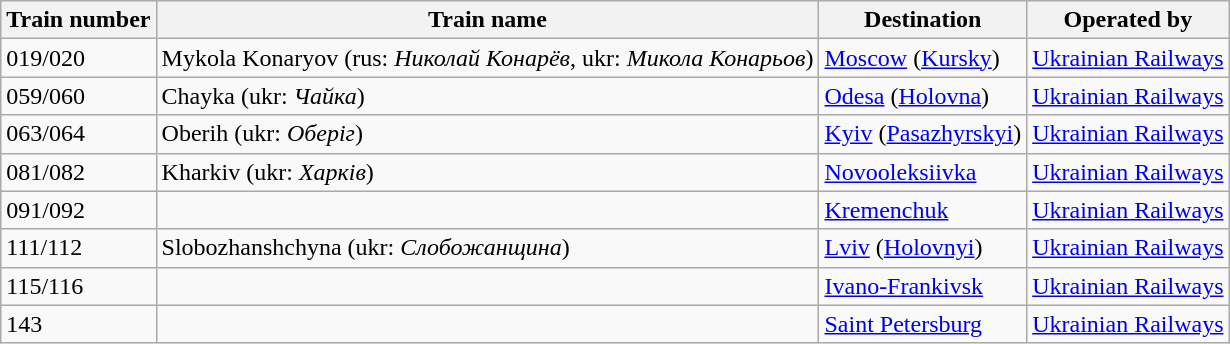<table class="wikitable">
<tr>
<th>Train number</th>
<th>Train name</th>
<th>Destination</th>
<th>Operated by</th>
</tr>
<tr>
<td>019/020</td>
<td>Mykola Konaryov (rus: <em>Николай Конарёв</em>, ukr: <em>Микола Конарьов</em>)</td>
<td> <a href='#'>Moscow</a> (<a href='#'>Kursky</a>)</td>
<td> <a href='#'>Ukrainian Railways</a></td>
</tr>
<tr>
<td>059/060</td>
<td>Chayka (ukr: <em>Чайка</em>)</td>
<td> <a href='#'>Odesa</a> (<a href='#'>Holovna</a>)</td>
<td> <a href='#'>Ukrainian Railways</a></td>
</tr>
<tr>
<td>063/064</td>
<td>Oberih (ukr: <em>Оберіг</em>)</td>
<td> <a href='#'>Kyiv</a> (<a href='#'>Pasazhyrskyi</a>)</td>
<td> <a href='#'>Ukrainian Railways</a></td>
</tr>
<tr>
<td>081/082</td>
<td>Kharkiv (ukr: <em>Харків</em>)</td>
<td> <a href='#'>Novooleksiivka</a></td>
<td> <a href='#'>Ukrainian Railways</a></td>
</tr>
<tr>
<td>091/092</td>
<td></td>
<td> <a href='#'>Kremenchuk</a></td>
<td> <a href='#'>Ukrainian Railways</a></td>
</tr>
<tr>
<td>111/112</td>
<td>Slobozhanshchyna (ukr: <em>Слобожанщина</em>)</td>
<td> <a href='#'>Lviv</a> (<a href='#'>Holovnyi</a>)</td>
<td> <a href='#'>Ukrainian Railways</a></td>
</tr>
<tr>
<td>115/116</td>
<td></td>
<td> <a href='#'>Ivano-Frankivsk</a></td>
<td> <a href='#'>Ukrainian Railways</a></td>
</tr>
<tr>
<td>143</td>
<td></td>
<td> <a href='#'>Saint Petersburg</a></td>
<td> <a href='#'>Ukrainian Railways</a></td>
</tr>
</table>
